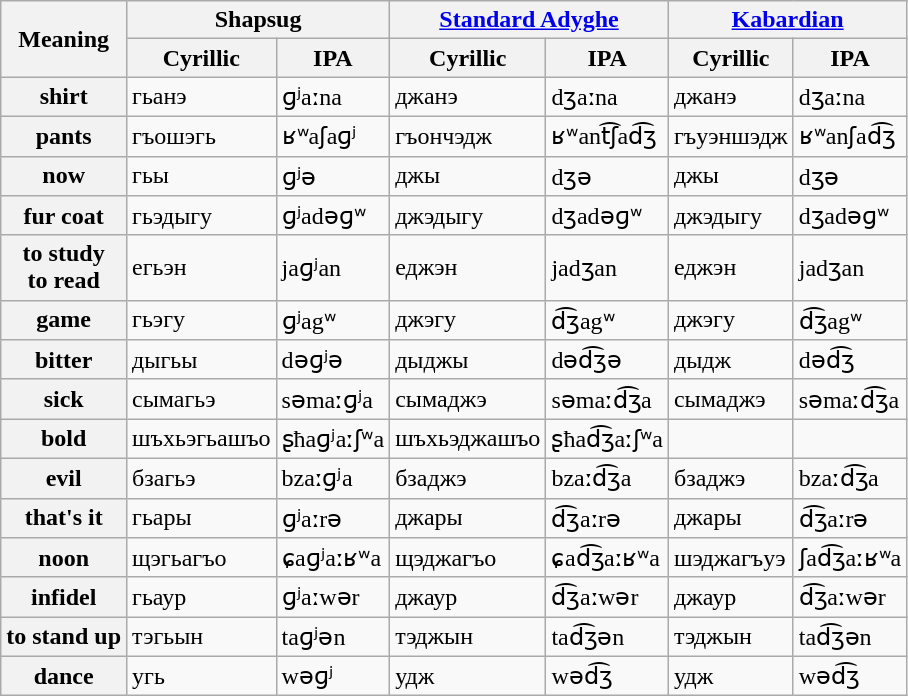<table class="wikitable">
<tr>
<th rowspan="2">Meaning</th>
<th colspan="2">Shapsug</th>
<th colspan="2"><a href='#'>Standard Adyghe</a></th>
<th colspan="2"><a href='#'>Kabardian</a></th>
</tr>
<tr>
<th>Cyrillic</th>
<th>IPA</th>
<th>Cyrillic</th>
<th>IPA</th>
<th>Cyrillic</th>
<th>IPA</th>
</tr>
<tr>
<th>shirt</th>
<td>гьанэ</td>
<td>ɡʲaːna</td>
<td>джанэ</td>
<td>dʒaːna</td>
<td>джанэ</td>
<td>dʒaːna</td>
</tr>
<tr>
<th>pants</th>
<td>гъошэгь</td>
<td>ʁʷaʃaɡʲ</td>
<td>гъончэдж</td>
<td>ʁʷant͡ʃad͡ʒ</td>
<td>гъуэншэдж</td>
<td>ʁʷanʃad͡ʒ</td>
</tr>
<tr>
<th>now</th>
<td>гьы</td>
<td>ɡʲə</td>
<td>джы</td>
<td>dʒə</td>
<td>джы</td>
<td>dʒə</td>
</tr>
<tr>
<th>fur coat</th>
<td>гьэдыгу</td>
<td>ɡʲadəɡʷ</td>
<td>джэдыгу</td>
<td>dʒadəɡʷ</td>
<td>джэдыгу</td>
<td>dʒadəɡʷ</td>
</tr>
<tr>
<th>to study<br>to read</th>
<td>егьэн</td>
<td>jaɡʲan</td>
<td>еджэн</td>
<td>jadʒan</td>
<td>еджэн</td>
<td>jadʒan</td>
</tr>
<tr>
<th>game</th>
<td>гьэгу</td>
<td>ɡʲagʷ</td>
<td>джэгу</td>
<td>d͡ʒagʷ</td>
<td>джэгу</td>
<td>d͡ʒagʷ</td>
</tr>
<tr>
<th>bitter</th>
<td>дыгьы</td>
<td>dəɡʲə</td>
<td>дыджы</td>
<td>dəd͡ʒə</td>
<td>дыдж</td>
<td>dəd͡ʒ</td>
</tr>
<tr>
<th>sick</th>
<td>сымагьэ</td>
<td>səmaːɡʲa</td>
<td>сымаджэ</td>
<td>səmaːd͡ʒa</td>
<td>сымаджэ</td>
<td>səmaːd͡ʒa</td>
</tr>
<tr>
<th>bold</th>
<td>шъхьэгьашъо</td>
<td>ʂħaɡʲaːʃʷa</td>
<td>шъхьэджашъо</td>
<td>ʂħad͡ʒaːʃʷa</td>
<td></td>
<td></td>
</tr>
<tr>
<th>evil</th>
<td>бзагьэ</td>
<td>bzaːɡʲa</td>
<td>бзаджэ</td>
<td>bzaːd͡ʒa</td>
<td>бзаджэ</td>
<td>bzaːd͡ʒa</td>
</tr>
<tr>
<th>that's it</th>
<td>гьары</td>
<td>ɡʲaːrə</td>
<td>джары</td>
<td>d͡ʒaːrə</td>
<td>джары</td>
<td>d͡ʒaːrə</td>
</tr>
<tr>
<th>noon</th>
<td>щэгьагъо</td>
<td>ɕaɡʲaːʁʷa</td>
<td>щэджагъо</td>
<td>ɕad͡ʒaːʁʷa</td>
<td>шэджагъуэ</td>
<td>ʃad͡ʒaːʁʷa</td>
</tr>
<tr>
<th>infidel</th>
<td>гьаур</td>
<td>ɡʲaːwər</td>
<td>джаур</td>
<td>d͡ʒaːwər</td>
<td>джаур</td>
<td>d͡ʒaːwər</td>
</tr>
<tr>
<th>to stand up</th>
<td>тэгьын</td>
<td>taɡʲən</td>
<td>тэджын</td>
<td>tad͡ʒən</td>
<td>тэджын</td>
<td>tad͡ʒən</td>
</tr>
<tr>
<th>dance</th>
<td>угь</td>
<td>wəɡʲ</td>
<td>удж</td>
<td>wəd͡ʒ</td>
<td>удж</td>
<td>wəd͡ʒ</td>
</tr>
</table>
